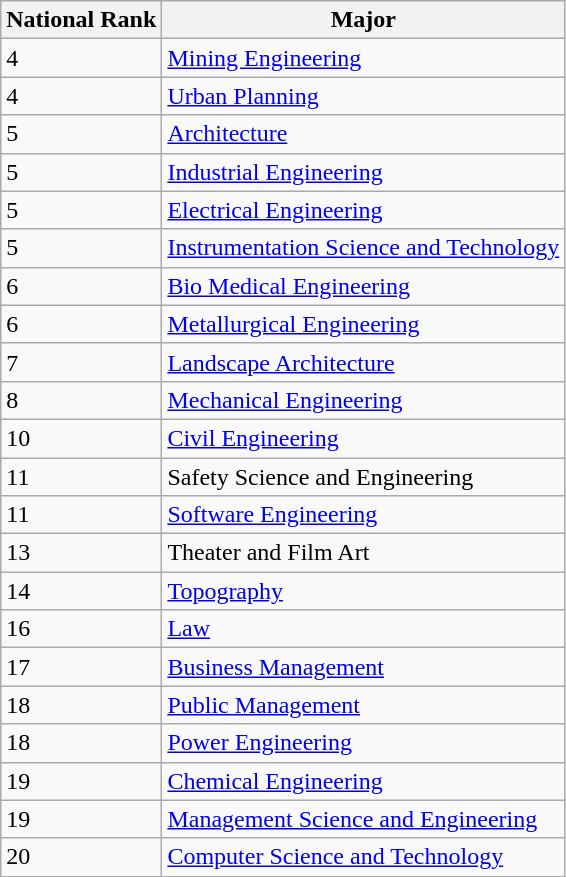<table class="wikitable">
<tr>
<th>National Rank</th>
<th>Major</th>
</tr>
<tr>
<td>4</td>
<td><a href='#'>Mining Engineering</a></td>
</tr>
<tr>
<td>4</td>
<td><a href='#'>Urban Planning</a></td>
</tr>
<tr>
<td>5</td>
<td><a href='#'>Architecture</a></td>
</tr>
<tr>
<td>5</td>
<td><a href='#'>Industrial Engineering</a></td>
</tr>
<tr>
<td>5</td>
<td><a href='#'>Electrical Engineering</a></td>
</tr>
<tr>
<td>5</td>
<td><a href='#'>Instrumentation Science and Technology</a></td>
</tr>
<tr>
<td>6</td>
<td><a href='#'>Bio Medical Engineering</a></td>
</tr>
<tr>
<td>6</td>
<td><a href='#'>Metallurgical Engineering</a></td>
</tr>
<tr>
<td>7</td>
<td><a href='#'>Landscape Architecture</a></td>
</tr>
<tr>
<td>8</td>
<td><a href='#'>Mechanical Engineering</a></td>
</tr>
<tr>
<td>10</td>
<td><a href='#'>Civil Engineering</a></td>
</tr>
<tr>
<td>11</td>
<td>Safety Science and Engineering</td>
</tr>
<tr>
<td>11</td>
<td><a href='#'>Software Engineering</a></td>
</tr>
<tr>
<td>13</td>
<td>Theater and Film Art</td>
</tr>
<tr>
<td>14</td>
<td><a href='#'>Topography</a></td>
</tr>
<tr>
<td>16</td>
<td><a href='#'>Law</a></td>
</tr>
<tr>
<td>17</td>
<td><a href='#'>Business Management</a></td>
</tr>
<tr>
<td>18</td>
<td><a href='#'>Public Management</a></td>
</tr>
<tr>
<td>18</td>
<td><a href='#'>Power Engineering</a></td>
</tr>
<tr>
<td>19</td>
<td><a href='#'>Chemical Engineering</a></td>
</tr>
<tr>
<td>19</td>
<td><a href='#'>Management Science and Engineering</a></td>
</tr>
<tr>
<td>20</td>
<td><a href='#'>Computer Science and Technology</a></td>
</tr>
</table>
